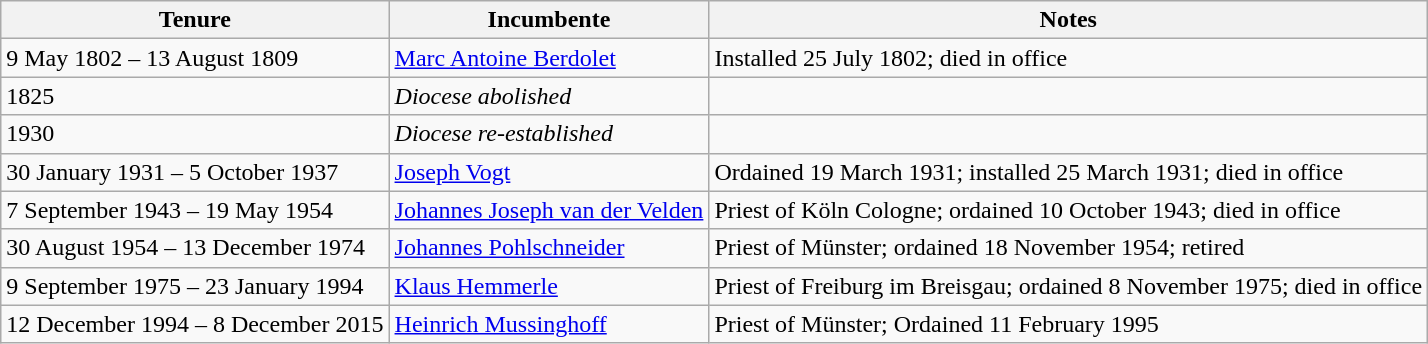<table class="wikitable">
<tr>
<th>Tenure</th>
<th>Incumbente</th>
<th>Notes</th>
</tr>
<tr>
<td>9 May 1802 – 13 August 1809</td>
<td><a href='#'>Marc Antoine Berdolet</a></td>
<td>Installed 25 July 1802; died in office</td>
</tr>
<tr>
<td>1825</td>
<td><em>Diocese abolished</em></td>
<td> </td>
</tr>
<tr>
<td>1930</td>
<td><em>Diocese re-established</em></td>
<td> </td>
</tr>
<tr>
<td>30 January 1931 – 5 October 1937</td>
<td><a href='#'>Joseph Vogt</a></td>
<td>Ordained 19 March 1931; installed 25 March 1931; died in office</td>
</tr>
<tr>
<td>7 September 1943 – 19 May 1954</td>
<td><a href='#'>Johannes Joseph van der Velden</a></td>
<td>Priest of Köln Cologne; ordained 10 October 1943; died in office</td>
</tr>
<tr>
<td>30 August 1954 – 13 December 1974</td>
<td><a href='#'>Johannes Pohlschneider</a></td>
<td>Priest of Münster; ordained 18 November 1954; retired</td>
</tr>
<tr>
<td>9 September 1975 – 23 January 1994</td>
<td><a href='#'>Klaus Hemmerle</a></td>
<td>Priest of Freiburg im Breisgau; ordained 8 November 1975; died in office</td>
</tr>
<tr>
<td>12 December 1994 – 8 December 2015</td>
<td><a href='#'>Heinrich Mussinghoff</a></td>
<td>Priest of Münster; Ordained 11 February 1995</td>
</tr>
</table>
